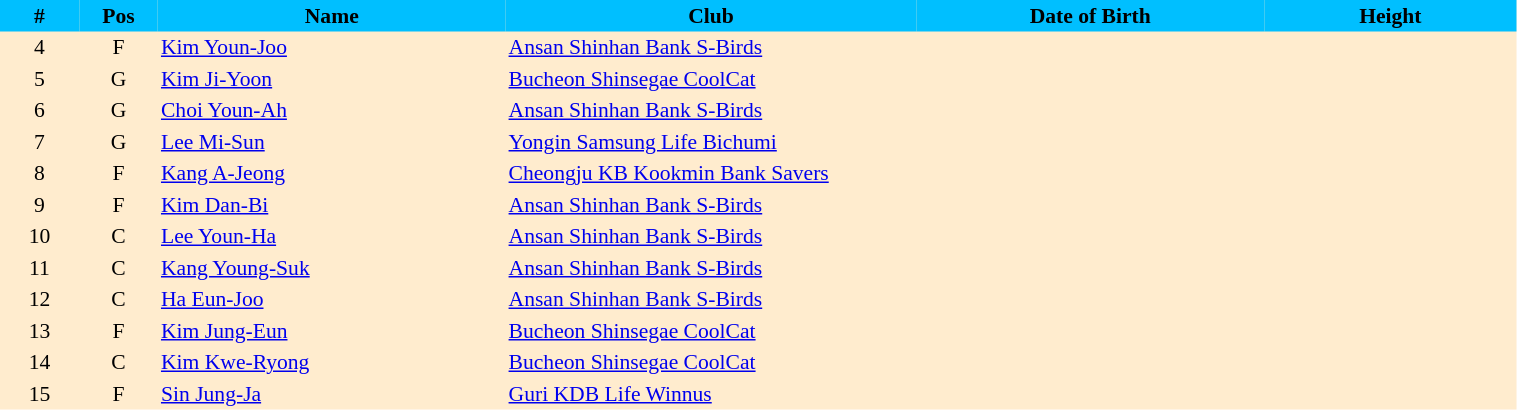<table border=0 cellpadding=2 cellspacing=0  |- bgcolor=#FFECCE style="text-align:center; font-size:90%;" width=80%>
<tr bgcolor=#00BFFF>
<th width=5%>#</th>
<th width=5%>Pos</th>
<th width=22%>Name</th>
<th width=26%>Club</th>
<th width=22%>Date of Birth</th>
<th width=16%>Height</th>
</tr>
<tr>
<td>4</td>
<td>F</td>
<td align=left><a href='#'>Kim Youn-Joo</a></td>
<td align=left> <a href='#'>Ansan Shinhan Bank S-Birds</a></td>
<td align=left></td>
<td></td>
</tr>
<tr>
<td>5</td>
<td>G</td>
<td align=left><a href='#'>Kim Ji-Yoon</a></td>
<td align=left> <a href='#'>Bucheon Shinsegae CoolCat</a></td>
<td align=left></td>
<td></td>
</tr>
<tr>
<td>6</td>
<td>G</td>
<td align=left><a href='#'>Choi Youn-Ah</a></td>
<td align=left> <a href='#'>Ansan Shinhan Bank S-Birds</a></td>
<td align=left></td>
<td></td>
</tr>
<tr>
<td>7</td>
<td>G</td>
<td align=left><a href='#'>Lee Mi-Sun</a></td>
<td align=left> <a href='#'>Yongin Samsung Life Bichumi</a></td>
<td align=left></td>
<td></td>
</tr>
<tr>
<td>8</td>
<td>F</td>
<td align=left><a href='#'>Kang A-Jeong</a></td>
<td align=left> <a href='#'>Cheongju KB Kookmin Bank Savers</a></td>
<td align=left></td>
<td></td>
</tr>
<tr>
<td>9</td>
<td>F</td>
<td align=left><a href='#'>Kim Dan-Bi</a></td>
<td align=left> <a href='#'>Ansan Shinhan Bank S-Birds</a></td>
<td align=left></td>
<td></td>
</tr>
<tr>
<td>10</td>
<td>C</td>
<td align=left><a href='#'>Lee Youn-Ha</a></td>
<td align=left> <a href='#'>Ansan Shinhan Bank S-Birds</a></td>
<td align=left></td>
<td></td>
</tr>
<tr>
<td>11</td>
<td>C</td>
<td align=left><a href='#'>Kang Young-Suk</a></td>
<td align=left> <a href='#'>Ansan Shinhan Bank S-Birds</a></td>
<td align=left></td>
<td></td>
</tr>
<tr>
<td>12</td>
<td>C</td>
<td align=left><a href='#'>Ha Eun-Joo</a></td>
<td align=left> <a href='#'>Ansan Shinhan Bank S-Birds</a></td>
<td align=left></td>
<td></td>
</tr>
<tr>
<td>13</td>
<td>F</td>
<td align=left><a href='#'>Kim Jung-Eun</a></td>
<td align=left> <a href='#'>Bucheon Shinsegae CoolCat</a></td>
<td align=left></td>
<td></td>
</tr>
<tr>
<td>14</td>
<td>C</td>
<td align=left><a href='#'>Kim Kwe-Ryong</a></td>
<td align=left> <a href='#'>Bucheon Shinsegae CoolCat</a></td>
<td align=left></td>
<td></td>
</tr>
<tr>
<td>15</td>
<td>F</td>
<td align=left><a href='#'>Sin Jung-Ja</a></td>
<td align=left> <a href='#'>Guri KDB Life Winnus</a></td>
<td align=left></td>
<td></td>
</tr>
</table>
